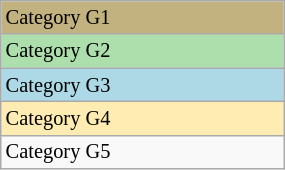<table class="wikitable" style="font-size:85%;" width=15%>
<tr bgcolor=#C2B280>
<td>Category G1</td>
</tr>
<tr bgcolor="#ADDFAD">
<td>Category G2</td>
</tr>
<tr bgcolor="lightblue">
<td>Category G3</td>
</tr>
<tr bgcolor=#ffecb2>
<td>Category G4</td>
</tr>
<tr>
<td>Category G5</td>
</tr>
</table>
